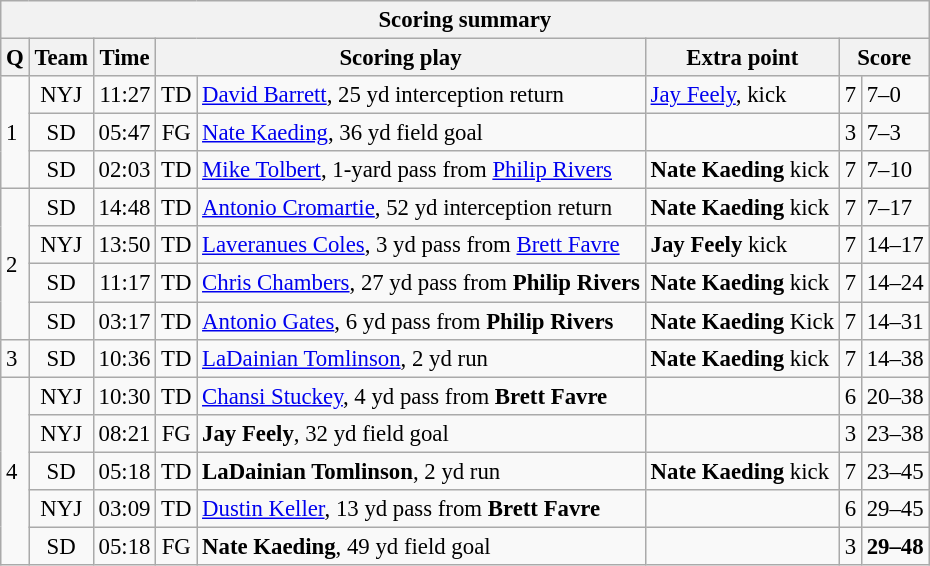<table class="wikitable" style="font-size: 95%;">
<tr>
<th colspan=8>Scoring summary</th>
</tr>
<tr>
<th>Q</th>
<th>Team</th>
<th>Time</th>
<th colspan=2>Scoring play</th>
<th>Extra point</th>
<th colspan=2>Score</th>
</tr>
<tr>
<td rowspan="3">1</td>
<td align=center>NYJ</td>
<td align=right>11:27</td>
<td align=center>TD</td>
<td><a href='#'>David Barrett</a>, 25 yd interception return</td>
<td><a href='#'>Jay Feely</a>, kick</td>
<td>7</td>
<td>7–0</td>
</tr>
<tr>
<td align=center>SD</td>
<td align=right>05:47</td>
<td align=center>FG</td>
<td><a href='#'>Nate Kaeding</a>, 36 yd field goal</td>
<td></td>
<td>3</td>
<td>7–3</td>
</tr>
<tr>
<td align=center>SD</td>
<td align=right>02:03</td>
<td align=center>TD</td>
<td><a href='#'>Mike Tolbert</a>, 1-yard pass from <a href='#'>Philip Rivers</a></td>
<td><strong>Nate Kaeding</strong> kick</td>
<td>7</td>
<td>7–10</td>
</tr>
<tr>
<td rowspan="4">2</td>
<td align=center>SD</td>
<td align=right>14:48</td>
<td align=center>TD</td>
<td><a href='#'>Antonio Cromartie</a>, 52 yd interception return</td>
<td><strong> Nate Kaeding</strong> kick</td>
<td>7</td>
<td>7–17</td>
</tr>
<tr>
<td align=center>NYJ</td>
<td align=right>13:50</td>
<td align=center>TD</td>
<td><a href='#'>Laveranues Coles</a>, 3 yd pass from <a href='#'>Brett Favre</a></td>
<td><strong>Jay Feely</strong> kick</td>
<td>7</td>
<td>14–17</td>
</tr>
<tr>
<td align=center>SD</td>
<td align=right>11:17</td>
<td align=center>TD</td>
<td><a href='#'>Chris Chambers</a>, 27 yd pass from <strong>Philip Rivers</strong></td>
<td><strong>Nate Kaeding</strong> kick</td>
<td>7</td>
<td>14–24</td>
</tr>
<tr>
<td align=center>SD</td>
<td align=right>03:17</td>
<td align=center>TD</td>
<td><a href='#'>Antonio Gates</a>, 6 yd pass from <strong>Philip Rivers</strong></td>
<td><strong>Nate Kaeding</strong> Kick</td>
<td>7</td>
<td>14–31</td>
</tr>
<tr>
<td>3</td>
<td align=center>SD</td>
<td align=right>10:36</td>
<td align=center>TD</td>
<td><a href='#'>LaDainian Tomlinson</a>, 2 yd run</td>
<td><strong>Nate Kaeding</strong> kick</td>
<td>7</td>
<td>14–38</td>
</tr>
<tr>
<td rowspan="5">4</td>
<td align=center>NYJ</td>
<td align=right>10:30</td>
<td align=center>TD</td>
<td><a href='#'>Chansi Stuckey</a>, 4 yd pass from <strong>Brett Favre</strong></td>
<td></td>
<td>6</td>
<td>20–38</td>
</tr>
<tr>
<td align=center>NYJ</td>
<td align=right>08:21</td>
<td align=center>FG</td>
<td><strong>Jay Feely</strong>, 32 yd field goal</td>
<td></td>
<td>3</td>
<td>23–38</td>
</tr>
<tr>
<td align=center>SD</td>
<td align=right>05:18</td>
<td align=center>TD</td>
<td><strong>LaDainian Tomlinson</strong>, 2 yd run</td>
<td><strong>Nate Kaeding</strong> kick</td>
<td>7</td>
<td>23–45</td>
</tr>
<tr>
<td align=center>NYJ</td>
<td align=right>03:09</td>
<td align=center>TD</td>
<td><a href='#'>Dustin Keller</a>, 13 yd pass from <strong>Brett Favre</strong></td>
<td></td>
<td>6</td>
<td>29–45</td>
</tr>
<tr>
<td align=center>SD</td>
<td align=right>05:18</td>
<td align=center>FG</td>
<td><strong>Nate Kaeding</strong>, 49 yd field goal</td>
<td></td>
<td>3</td>
<td><strong>29–48</strong></td>
</tr>
</table>
